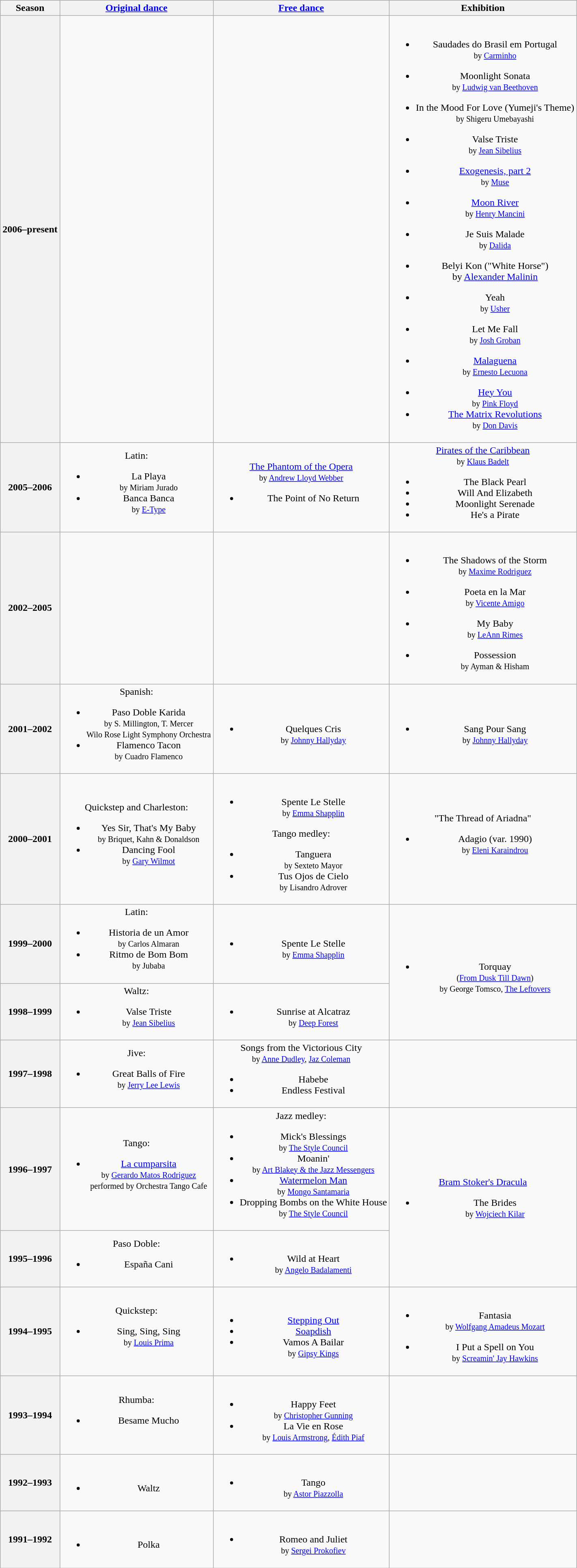<table class="wikitable" style="text-align:center">
<tr>
<th>Season</th>
<th><a href='#'>Original dance</a></th>
<th><a href='#'>Free dance</a></th>
<th>Exhibition</th>
</tr>
<tr>
<th>2006–present <br> </th>
<td></td>
<td></td>
<td><br><ul><li>Saudades do Brasil em Portugal <br><small> by <a href='#'>Carminho</a> </small></li></ul><ul><li>Moonlight Sonata <br><small> by <a href='#'>Ludwig van Beethoven</a> </small></li></ul><ul><li>In the Mood For Love (Yumeji's Theme) <br><small> by Shigeru Umebayashi </small></li></ul><ul><li>Valse Triste <br><small> by <a href='#'>Jean Sibelius</a> </small></li></ul><ul><li><a href='#'>Exogenesis, part 2</a> <br><small> by <a href='#'>Muse</a> </small></li></ul><ul><li><a href='#'>Moon River</a> <br><small> by <a href='#'>Henry Mancini</a> </small></li></ul><ul><li>Je Suis Malade <br><small> by <a href='#'>Dalida</a> </small></li></ul><ul><li>Belyi Kon ("White Horse") <br> by <a href='#'>Alexander Malinin</a></li></ul><ul><li>Yeah <br><small> by <a href='#'>Usher</a> </small></li></ul><ul><li>Let Me Fall <br><small> by <a href='#'>Josh Groban</a> </small></li></ul><ul><li><a href='#'>Malaguena</a> <br><small> by <a href='#'>Ernesto Lecuona</a> </small></li></ul><ul><li><a href='#'>Hey You</a> <br><small> by <a href='#'>Pink Floyd</a> </small></li><li><a href='#'>The Matrix Revolutions</a> <br><small> by <a href='#'>Don Davis</a> </small></li></ul></td>
</tr>
<tr>
<th>2005–2006 <br> </th>
<td>Latin:<br><ul><li>La Playa <br><small> by Miriam Jurado </small></li><li>Banca Banca <br><small> by <a href='#'>E-Type</a> </small></li></ul></td>
<td><a href='#'>The Phantom of the Opera</a> <br><small> by <a href='#'>Andrew Lloyd Webber</a> </small><br><ul><li>The Point of No Return</li></ul></td>
<td><a href='#'>Pirates of the Caribbean</a> <br><small> by <a href='#'>Klaus Badelt</a> </small><br><ul><li>The Black Pearl</li><li>Will And Elizabeth</li><li>Moonlight Serenade</li><li>He's a Pirate</li></ul></td>
</tr>
<tr>
<th>2002–2005 <br> </th>
<td></td>
<td></td>
<td><br><ul><li>The Shadows of the Storm <br><small> by <a href='#'>Maxime Rodriguez</a> </small></li></ul><ul><li>Poeta en la Mar <br><small> by <a href='#'>Vicente Amigo</a> </small></li></ul><ul><li>My Baby <br><small> by <a href='#'>LeAnn Rimes</a> </small></li></ul><ul><li>Possession <br><small> by Ayman & Hisham </small></li></ul></td>
</tr>
<tr>
<th>2001–2002 <br> </th>
<td>Spanish:<br><ul><li>Paso Doble Karida <br><small> by S. Millington, T. Mercer <br> Wilo Rose Light Symphony Orchestra </small></li><li>Flamenco Tacon <br><small> by Cuadro Flamenco </small></li></ul></td>
<td><br><ul><li>Quelques Cris <br><small> by <a href='#'>Johnny Hallyday</a> </small></li></ul></td>
<td><br><ul><li>Sang Pour Sang <br><small> by <a href='#'>Johnny Hallyday</a> </small></li></ul></td>
</tr>
<tr>
<th>2000–2001 <br> </th>
<td>Quickstep and Charleston:<br><ul><li>Yes Sir, That's My Baby <br><small>by Briquet, Kahn & Donaldson </small></li><li>Dancing Fool <br><small> by <a href='#'>Gary Wilmot</a> </small></li></ul></td>
<td><br><ul><li>Spente Le Stelle <br><small> by <a href='#'>Emma Shapplin</a> </small></li></ul>Tango medley:<ul><li>Tanguera <br><small> by Sexteto Mayor </small></li><li>Tus Ojos de Cielo <br><small> by Lisandro Adrover </small></li></ul></td>
<td>"The Thread of Ariadna"<br><ul><li>Adagio (var. 1990) <br><small> by <a href='#'>Eleni Karaindrou</a></small></li></ul></td>
</tr>
<tr>
<th>1999–2000 <br> </th>
<td>Latin:<br><ul><li>Historia de un Amor <br><small> by Carlos Almaran </small></li><li>Ritmo de Bom Bom <br><small> by Jubaba </small></li></ul></td>
<td><br><ul><li>Spente Le Stelle <br><small> by <a href='#'>Emma Shapplin</a> </small></li></ul></td>
<td rowspan=2><br><ul><li>Torquay <br><small> (<a href='#'>From Dusk Till Dawn</a>) <br> by George Tomsco, <a href='#'>The Leftovers</a> </small></li></ul></td>
</tr>
<tr>
<th>1998–1999 <br> </th>
<td>Waltz:<br><ul><li>Valse Triste <br><small> by <a href='#'>Jean Sibelius</a> </small></li></ul></td>
<td><br><ul><li>Sunrise at Alcatraz <br><small> by <a href='#'>Deep Forest</a> </small></li></ul></td>
</tr>
<tr>
<th>1997–1998 <br> </th>
<td>Jive:<br><ul><li>Great Balls of Fire <br><small> by <a href='#'>Jerry Lee Lewis</a> </small></li></ul></td>
<td>Songs from the Victorious City <br><small> by <a href='#'>Anne Dudley</a>, <a href='#'>Jaz Coleman</a> </small><br><ul><li>Habebe</li><li>Endless Festival</li></ul></td>
<td></td>
</tr>
<tr>
<th>1996–1997 <br> </th>
<td>Tango:<br><ul><li><a href='#'>La cumparsita</a> <br><small> by <a href='#'>Gerardo Matos Rodriguez</a> <br> performed by Orchestra Tango Cafe </small></li></ul></td>
<td>Jazz medley:<br><ul><li>Mick's Blessings <br><small> by <a href='#'>The Style Council</a> </small></li><li>Moanin' <br><small> by <a href='#'>Art Blakey & the Jazz Messengers</a> </small></li><li><a href='#'>Watermelon Man</a> <br><small> by <a href='#'>Mongo Santamaria</a> </small></li><li>Dropping Bombs on the White House <br><small> by <a href='#'>The Style Council</a> </small></li></ul></td>
<td rowspan=2><br><a href='#'>Bram Stoker's Dracula</a><ul><li>The Brides <br><small> by <a href='#'>Wojciech Kilar</a> </small></li></ul></td>
</tr>
<tr>
<th>1995–1996 <br> </th>
<td>Paso Doble:<br><ul><li>España Cani</li></ul></td>
<td><br><ul><li>Wild at Heart <br><small> by <a href='#'>Angelo Badalamenti</a> </small></li></ul></td>
</tr>
<tr>
<th>1994–1995 <br> </th>
<td>Quickstep:<br><ul><li>Sing, Sing, Sing <br><small> by <a href='#'>Louis Prima</a> </small></li></ul></td>
<td><br><ul><li><a href='#'>Stepping Out</a></li><li><a href='#'>Soapdish</a></li><li>Vamos A Bailar <br><small> by <a href='#'>Gipsy Kings</a></small></li></ul></td>
<td><br><ul><li>Fantasia <br><small> by <a href='#'>Wolfgang Amadeus Mozart</a> </small></li></ul><ul><li>I Put a Spell on You <br><small> by <a href='#'>Screamin' Jay Hawkins</a> </small></li></ul></td>
</tr>
<tr>
<th>1993–1994 <br> </th>
<td>Rhumba:<br><ul><li>Besame Mucho</li></ul></td>
<td><br><ul><li>Happy Feet <br><small> by <a href='#'>Christopher Gunning</a> </small></li><li>La Vie en Rose <br><small> by <a href='#'>Louis Armstrong</a>, <a href='#'>Édith Piaf</a> </small></li></ul></td>
<td></td>
</tr>
<tr>
<th>1992–1993 <br> </th>
<td><br><ul><li>Waltz</li></ul></td>
<td><br><ul><li>Tango <br><small> by <a href='#'>Astor Piazzolla</a> </small></li></ul></td>
<td></td>
</tr>
<tr>
<th>1991–1992 <br> </th>
<td><br><ul><li>Polka</li></ul></td>
<td><br><ul><li>Romeo and Juliet <br><small> by <a href='#'>Sergei Prokofiev</a> </small></li></ul></td>
<td></td>
</tr>
</table>
